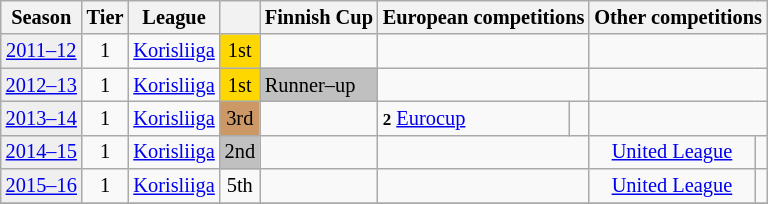<table class="wikitable" style="font-size:85%; text-align:center">
<tr bgcolor=>
<th>Season</th>
<th>Tier</th>
<th>League</th>
<th></th>
<th>Finnish Cup</th>
<th colspan=2>European competitions</th>
<th colspan=2>Other competitions</th>
</tr>
<tr>
<td style="background:#efefef;"><a href='#'> 2011–12</a></td>
<td>1</td>
<td align=left><a href='#'>Korisliiga</a></td>
<td style="background:gold;">1st</td>
<td></td>
<td colspan=2></td>
<td colspan=2></td>
</tr>
<tr>
<td style="background:#efefef;"><a href='#'>2012–13</a></td>
<td>1</td>
<td align=left><a href='#'>Korisliiga</a></td>
<td bgcolor=gold>1st</td>
<td style="background:silver;" align=left>Runner–up</td>
<td colspan=2></td>
<td colspan=2></td>
</tr>
<tr>
<td style="background:#efefef;"><a href='#'>2013–14</a></td>
<td>1</td>
<td align=left><a href='#'>Korisliiga</a></td>
<td style="background:#cc9966;">3rd</td>
<td></td>
<td align=left><small><strong>2</strong></small> <a href='#'>Eurocup</a></td>
<td></td>
<td colspan=2></td>
</tr>
<tr>
<td style="background:#efefef;"><a href='#'>2014–15</a></td>
<td>1</td>
<td align=left><a href='#'>Korisliiga</a></td>
<td bgcolor=silver>2nd</td>
<td align=left></td>
<td colspan=2></td>
<td><a href='#'>United League</a></td>
<td></td>
</tr>
<tr>
<td style="background:#efefef;"><a href='#'>2015–16</a></td>
<td>1</td>
<td align=left><a href='#'>Korisliiga</a></td>
<td>5th</td>
<td align=left></td>
<td colspan=2></td>
<td><a href='#'>United League</a></td>
<td></td>
</tr>
<tr>
</tr>
</table>
